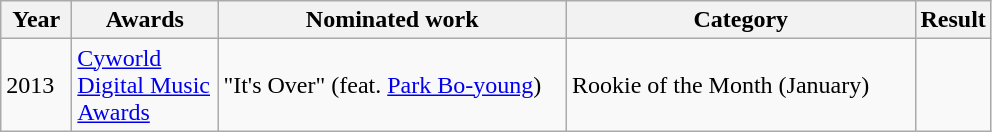<table class="wikitable">
<tr>
<th style="width:40px;">Year</th>
<th style="width:90px;">Awards</th>
<th style="width:225px;">Nominated work</th>
<th style="width:225px;">Category</th>
<th>Result</th>
</tr>
<tr>
<td>2013</td>
<td><a href='#'>Cyworld Digital Music Awards</a></td>
<td>"It's Over" (feat. <a href='#'>Park Bo-young</a>)</td>
<td>Rookie of the Month (January)</td>
<td></td>
</tr>
</table>
